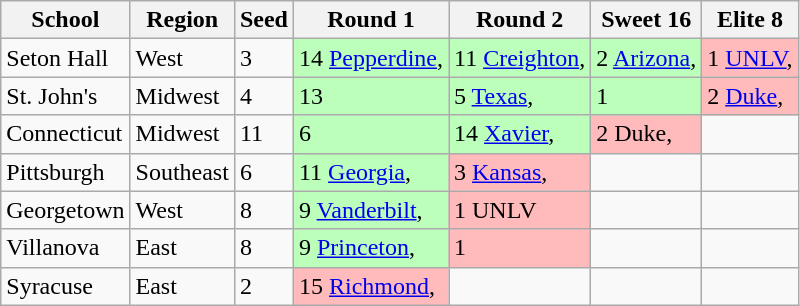<table class="wikitable">
<tr>
<th>School</th>
<th>Region</th>
<th>Seed</th>
<th>Round 1</th>
<th>Round 2</th>
<th>Sweet 16</th>
<th>Elite 8</th>
</tr>
<tr>
<td>Seton Hall</td>
<td>West</td>
<td>3</td>
<td style="background:#bfb;">14 <a href='#'>Pepperdine</a>, </td>
<td style="background:#bfb;">11 <a href='#'>Creighton</a>, </td>
<td style="background:#bfb;">2 <a href='#'>Arizona</a>, </td>
<td style="background:#fbb;">1 <a href='#'>UNLV</a>, </td>
</tr>
<tr>
<td>St. John's</td>
<td>Midwest</td>
<td>4</td>
<td style="background:#bfb;">13  </td>
<td style="background:#bfb;">5 <a href='#'>Texas</a>, </td>
<td style="background:#bfb;">1  </td>
<td style="background:#fbb;">2 <a href='#'>Duke</a>, </td>
</tr>
<tr>
<td>Connecticut</td>
<td>Midwest</td>
<td>11</td>
<td style="background:#bfb;">6  </td>
<td style="background:#bfb;">14 <a href='#'>Xavier</a>, </td>
<td style="background:#fbb;">2 Duke, </td>
<td></td>
</tr>
<tr>
<td>Pittsburgh</td>
<td>Southeast</td>
<td>6</td>
<td style="background:#bfb;">11 <a href='#'>Georgia</a>, </td>
<td style="background:#fbb;">3 <a href='#'>Kansas</a>, </td>
<td></td>
<td></td>
</tr>
<tr>
<td>Georgetown</td>
<td>West</td>
<td>8</td>
<td style="background:#bfb;">9 <a href='#'>Vanderbilt</a>, </td>
<td style="background:#fbb;">1 UNLV </td>
<td></td>
<td></td>
</tr>
<tr>
<td>Villanova</td>
<td>East</td>
<td>8</td>
<td style="background:#bfb;">9 <a href='#'>Princeton</a>, </td>
<td style="background:#fbb;">1  </td>
<td></td>
<td></td>
</tr>
<tr>
<td>Syracuse</td>
<td>East</td>
<td>2</td>
<td style="background:#fbb;">15 <a href='#'>Richmond</a>, </td>
<td></td>
<td></td>
<td></td>
</tr>
</table>
